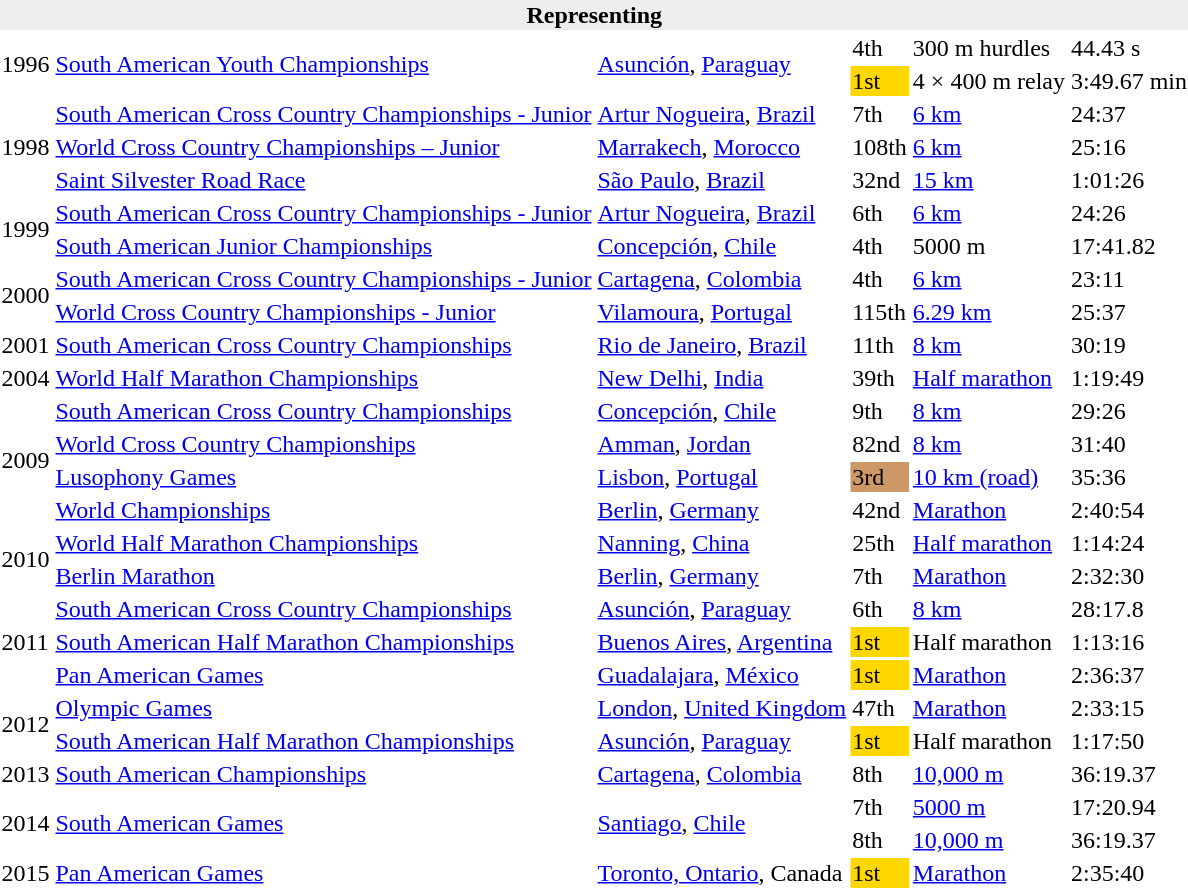<table>
<tr>
<th bgcolor="#eeeeee" colspan="6">Representing </th>
</tr>
<tr>
<td rowspan=2>1996</td>
<td rowspan=2><a href='#'>South American Youth Championships</a></td>
<td rowspan=2><a href='#'>Asunción</a>, <a href='#'>Paraguay</a></td>
<td>4th</td>
<td>300 m hurdles</td>
<td>44.43 s</td>
</tr>
<tr>
<td bgcolor=gold>1st</td>
<td>4 × 400 m relay</td>
<td>3:49.67 min</td>
</tr>
<tr>
<td rowspan=3>1998</td>
<td><a href='#'>South American Cross Country Championships - Junior</a></td>
<td><a href='#'>Artur Nogueira</a>, <a href='#'>Brazil</a></td>
<td>7th</td>
<td><a href='#'>6 km</a></td>
<td>24:37</td>
</tr>
<tr>
<td><a href='#'>World Cross Country Championships – Junior</a></td>
<td><a href='#'>Marrakech</a>, <a href='#'>Morocco</a></td>
<td>108th</td>
<td><a href='#'>6 km</a></td>
<td>25:16</td>
</tr>
<tr>
<td><a href='#'>Saint Silvester Road Race</a></td>
<td><a href='#'>São Paulo</a>, <a href='#'>Brazil</a></td>
<td>32nd</td>
<td><a href='#'>15 km</a></td>
<td>1:01:26</td>
</tr>
<tr>
<td rowspan=2>1999</td>
<td><a href='#'>South American Cross Country Championships - Junior</a></td>
<td><a href='#'>Artur Nogueira</a>, <a href='#'>Brazil</a></td>
<td>6th</td>
<td><a href='#'>6 km</a></td>
<td>24:26</td>
</tr>
<tr>
<td><a href='#'>South American Junior Championships</a></td>
<td><a href='#'>Concepción</a>, <a href='#'>Chile</a></td>
<td>4th</td>
<td>5000 m</td>
<td>17:41.82</td>
</tr>
<tr>
<td rowspan=2>2000</td>
<td><a href='#'>South American Cross Country Championships - Junior</a></td>
<td><a href='#'>Cartagena</a>, <a href='#'>Colombia</a></td>
<td>4th</td>
<td><a href='#'>6 km</a></td>
<td>23:11</td>
</tr>
<tr>
<td><a href='#'>World Cross Country Championships - Junior</a></td>
<td><a href='#'>Vilamoura</a>, <a href='#'>Portugal</a></td>
<td>115th</td>
<td><a href='#'>6.29 km</a></td>
<td>25:37</td>
</tr>
<tr>
<td>2001</td>
<td><a href='#'>South American Cross Country Championships</a></td>
<td><a href='#'>Rio de Janeiro</a>, <a href='#'>Brazil</a></td>
<td>11th</td>
<td><a href='#'>8 km</a></td>
<td>30:19</td>
</tr>
<tr>
<td>2004</td>
<td><a href='#'>World Half Marathon Championships</a></td>
<td><a href='#'>New Delhi</a>, <a href='#'>India</a></td>
<td>39th</td>
<td><a href='#'>Half marathon</a></td>
<td>1:19:49</td>
</tr>
<tr>
<td rowspan=4>2009</td>
<td><a href='#'>South American Cross Country Championships</a></td>
<td><a href='#'>Concepción</a>, <a href='#'>Chile</a></td>
<td>9th</td>
<td><a href='#'>8 km</a></td>
<td>29:26</td>
</tr>
<tr>
<td><a href='#'>World Cross Country Championships</a></td>
<td><a href='#'>Amman</a>, <a href='#'>Jordan</a></td>
<td>82nd</td>
<td><a href='#'>8 km</a></td>
<td>31:40</td>
</tr>
<tr>
<td><a href='#'>Lusophony Games</a></td>
<td><a href='#'>Lisbon</a>, <a href='#'>Portugal</a></td>
<td bgcolor="cc9966">3rd</td>
<td><a href='#'>10 km (road)</a></td>
<td>35:36</td>
</tr>
<tr>
<td><a href='#'>World Championships</a></td>
<td><a href='#'>Berlin</a>, <a href='#'>Germany</a></td>
<td>42nd</td>
<td><a href='#'>Marathon</a></td>
<td>2:40:54</td>
</tr>
<tr>
<td rowspan=2>2010</td>
<td><a href='#'>World Half Marathon Championships</a></td>
<td><a href='#'>Nanning</a>, <a href='#'>China</a></td>
<td>25th</td>
<td><a href='#'>Half marathon</a></td>
<td>1:14:24</td>
</tr>
<tr>
<td><a href='#'>Berlin Marathon</a></td>
<td><a href='#'>Berlin</a>, <a href='#'>Germany</a></td>
<td>7th</td>
<td><a href='#'>Marathon</a></td>
<td>2:32:30</td>
</tr>
<tr>
<td rowspan=3>2011</td>
<td><a href='#'>South American Cross Country Championships</a></td>
<td><a href='#'>Asunción</a>, <a href='#'>Paraguay</a></td>
<td>6th</td>
<td><a href='#'>8 km</a></td>
<td>28:17.8</td>
</tr>
<tr>
<td><a href='#'>South American Half Marathon Championships</a></td>
<td><a href='#'>Buenos Aires</a>, <a href='#'>Argentina</a></td>
<td bgcolor=gold>1st</td>
<td>Half marathon</td>
<td>1:13:16</td>
</tr>
<tr>
<td><a href='#'>Pan American Games</a></td>
<td><a href='#'>Guadalajara</a>, <a href='#'>México</a></td>
<td bgcolor=gold>1st</td>
<td><a href='#'>Marathon</a></td>
<td>2:36:37</td>
</tr>
<tr>
<td rowspan=2>2012</td>
<td><a href='#'>Olympic Games</a></td>
<td><a href='#'>London</a>, <a href='#'>United Kingdom</a></td>
<td>47th</td>
<td><a href='#'>Marathon</a></td>
<td>2:33:15</td>
</tr>
<tr>
<td><a href='#'>South American Half Marathon Championships</a></td>
<td><a href='#'>Asunción</a>, <a href='#'>Paraguay</a></td>
<td bgcolor=gold>1st</td>
<td>Half marathon</td>
<td>1:17:50</td>
</tr>
<tr>
<td>2013</td>
<td><a href='#'>South American Championships</a></td>
<td><a href='#'>Cartagena</a>, <a href='#'>Colombia</a></td>
<td>8th</td>
<td><a href='#'>10,000 m</a></td>
<td>36:19.37</td>
</tr>
<tr>
<td rowspan=2>2014</td>
<td rowspan=2><a href='#'>South American Games</a></td>
<td rowspan=2><a href='#'>Santiago</a>, <a href='#'>Chile</a></td>
<td>7th</td>
<td><a href='#'>5000 m</a></td>
<td>17:20.94</td>
</tr>
<tr>
<td>8th</td>
<td><a href='#'>10,000 m</a></td>
<td>36:19.37</td>
</tr>
<tr>
<td>2015</td>
<td><a href='#'>Pan American Games</a></td>
<td><a href='#'>Toronto, Ontario</a>, Canada</td>
<td bgcolor=gold>1st</td>
<td><a href='#'>Marathon</a></td>
<td>2:35:40</td>
</tr>
<tr>
</tr>
</table>
